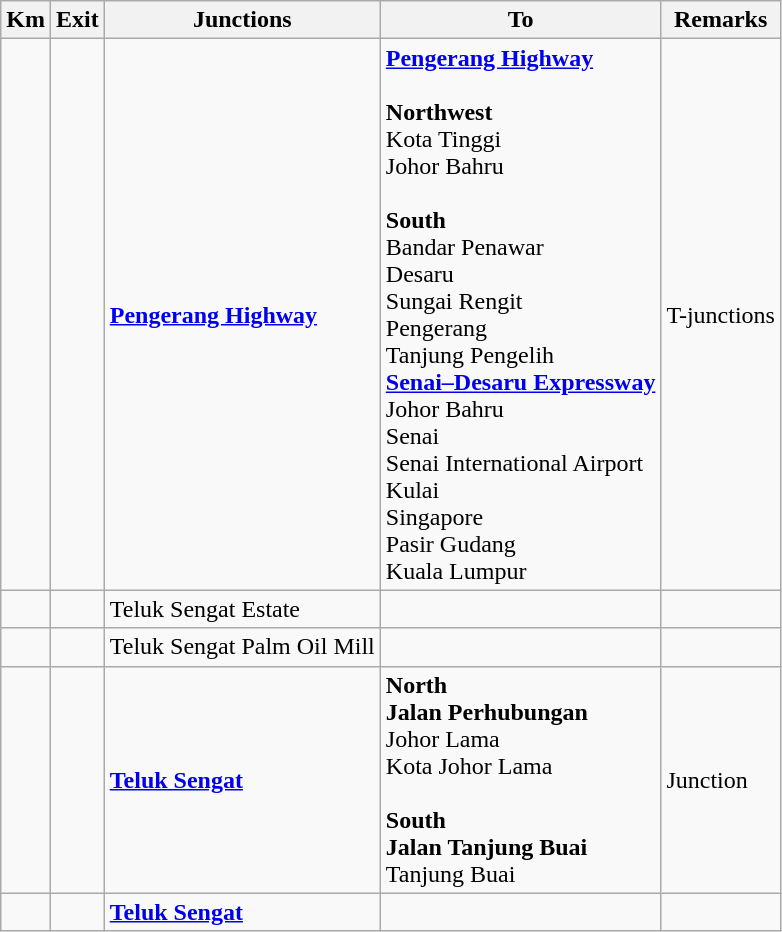<table class="wikitable">
<tr>
<th>Km</th>
<th>Exit</th>
<th>Junctions</th>
<th>To</th>
<th>Remarks</th>
</tr>
<tr>
<td></td>
<td></td>
<td> <strong><a href='#'>Pengerang Highway</a></strong></td>
<td> <strong><a href='#'>Pengerang Highway</a></strong><br><br><strong>Northwest</strong><br> Kota Tinggi<br>  Johor Bahru<br><br><strong>South</strong><br> Bandar Penawar<br> Desaru<br> Sungai Rengit<br> Pengerang<br> Tanjung Pengelih<br> <strong><a href='#'>Senai–Desaru Expressway</a></strong><br>  Johor Bahru<br> Senai<br> Senai International Airport <br> Kulai<br>    Singapore<br> Pasir Gudang<br>  Kuala Lumpur</td>
<td>T-junctions</td>
</tr>
<tr>
<td></td>
<td></td>
<td>Teluk Sengat Estate</td>
<td></td>
<td></td>
</tr>
<tr>
<td></td>
<td></td>
<td>Teluk Sengat Palm Oil Mill</td>
<td></td>
<td></td>
</tr>
<tr>
<td></td>
<td></td>
<td><strong><a href='#'>Teluk Sengat</a></strong></td>
<td><strong>North</strong><br><strong>Jalan Perhubungan</strong><br> Johor Lama<br> Kota Johor Lama<br><br><strong>South</strong><br><strong>Jalan Tanjung Buai</strong><br>Tanjung Buai</td>
<td>Junction</td>
</tr>
<tr>
<td></td>
<td></td>
<td><strong><a href='#'>Teluk Sengat</a></strong></td>
<td></td>
<td></td>
</tr>
</table>
